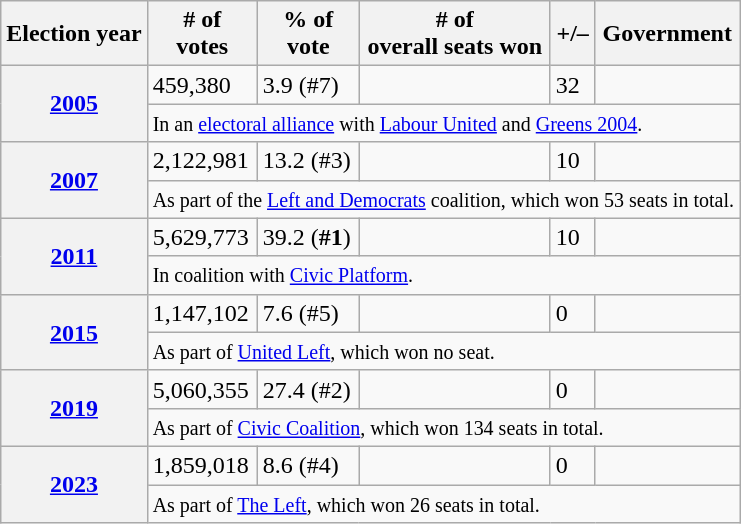<table class=wikitable>
<tr>
<th>Election year</th>
<th># of<br>votes</th>
<th>% of<br>vote</th>
<th># of<br>overall seats won</th>
<th>+/–</th>
<th>Government</th>
</tr>
<tr>
<th rowspan=2><a href='#'>2005</a></th>
<td>459,380</td>
<td>3.9 (#7)</td>
<td></td>
<td> 32</td>
<td></td>
</tr>
<tr>
<td colspan=5><small>In an <a href='#'>electoral alliance</a> with <a href='#'>Labour United</a> and <a href='#'>Greens 2004</a>.</small></td>
</tr>
<tr>
<th rowspan=2><a href='#'>2007</a></th>
<td>2,122,981</td>
<td>13.2 (#3)</td>
<td></td>
<td>10</td>
<td></td>
</tr>
<tr>
<td colspan=5><small>As part of the <a href='#'>Left and Democrats</a> coalition, which won 53 seats in total.</small></td>
</tr>
<tr>
<th rowspan=2><a href='#'>2011</a></th>
<td>5,629,773</td>
<td>39.2 (<strong>#1</strong>)</td>
<td></td>
<td>10</td>
<td></td>
</tr>
<tr>
<td colspan=5><small>In coalition with <a href='#'>Civic Platform</a>.</small></td>
</tr>
<tr>
<th rowspan=2><a href='#'>2015</a></th>
<td>1,147,102</td>
<td>7.6 (#5)</td>
<td></td>
<td> 0</td>
<td></td>
</tr>
<tr>
<td colspan=5><small>As part of <a href='#'>United Left</a>, which won no seat.</small></td>
</tr>
<tr>
<th rowspan=2><a href='#'>2019</a></th>
<td>5,060,355</td>
<td>27.4 (#2)</td>
<td></td>
<td> 0</td>
<td></td>
</tr>
<tr>
<td colspan=5><small>As part of <a href='#'>Civic Coalition</a>, which won 134 seats in total.</small></td>
</tr>
<tr>
<th rowspan=2><a href='#'>2023</a></th>
<td>1,859,018</td>
<td>8.6 (#4)</td>
<td></td>
<td> 0</td>
<td></td>
</tr>
<tr>
<td colspan=5><small>As part of <a href='#'>The Left</a>, which won 26 seats in total.</small></td>
</tr>
</table>
